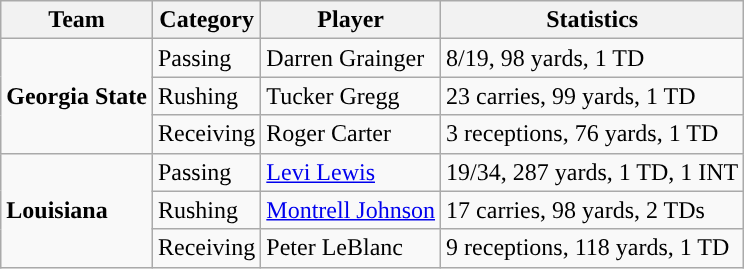<table class="wikitable" style="float: left;">
<tr>
<th>Team</th>
<th>Category</th>
<th>Player</th>
<th>Statistics</th>
</tr>
<tr>
<td rowspan=3><strong>Georgia State</strong></td>
<td>Passing</td>
<td>Darren Grainger</td>
<td>8/19, 98 yards, 1 TD</td>
</tr>
<tr>
<td>Rushing</td>
<td>Tucker Gregg</td>
<td>23 carries, 99 yards, 1 TD</td>
</tr>
<tr>
<td>Receiving</td>
<td>Roger Carter</td>
<td>3 receptions, 76 yards, 1 TD</td>
</tr>
<tr>
<td rowspan=3><strong>Louisiana</strong></td>
<td>Passing</td>
<td><a href='#'>Levi Lewis</a></td>
<td>19/34, 287 yards, 1 TD, 1 INT</td>
</tr>
<tr>
<td>Rushing</td>
<td><a href='#'>Montrell Johnson</a></td>
<td>17 carries, 98 yards, 2 TDs</td>
</tr>
<tr>
<td>Receiving</td>
<td>Peter LeBlanc</td>
<td>9 receptions, 118 yards, 1 TD</td>
</tr>
</table>
